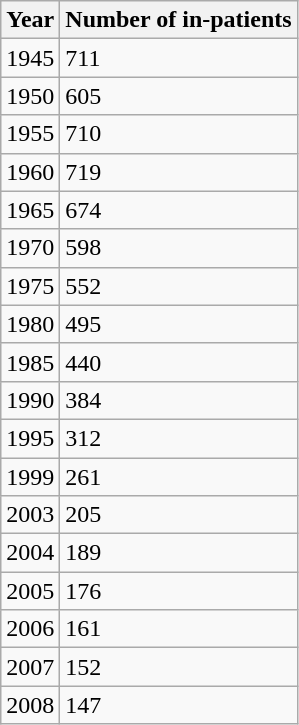<table class="wikitable">
<tr>
<th>Year</th>
<th>Number of in-patients</th>
</tr>
<tr>
<td>1945</td>
<td>711</td>
</tr>
<tr>
<td>1950</td>
<td>605</td>
</tr>
<tr>
<td>1955</td>
<td>710</td>
</tr>
<tr>
<td>1960</td>
<td>719</td>
</tr>
<tr>
<td>1965</td>
<td>674</td>
</tr>
<tr>
<td>1970</td>
<td>598</td>
</tr>
<tr>
<td>1975</td>
<td>552</td>
</tr>
<tr>
<td>1980</td>
<td>495</td>
</tr>
<tr>
<td>1985</td>
<td>440</td>
</tr>
<tr>
<td>1990</td>
<td>384</td>
</tr>
<tr>
<td>1995</td>
<td>312</td>
</tr>
<tr>
<td>1999</td>
<td>261</td>
</tr>
<tr>
<td>2003</td>
<td>205</td>
</tr>
<tr>
<td>2004</td>
<td>189</td>
</tr>
<tr>
<td>2005</td>
<td>176</td>
</tr>
<tr>
<td>2006</td>
<td>161</td>
</tr>
<tr>
<td>2007</td>
<td>152</td>
</tr>
<tr>
<td>2008</td>
<td>147</td>
</tr>
</table>
